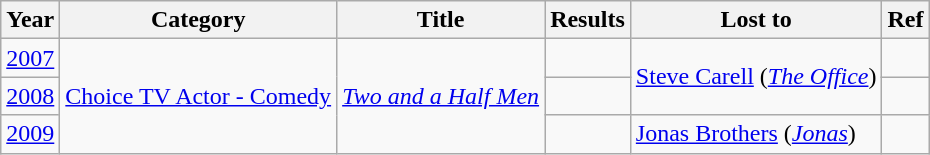<table class="wikitable">
<tr>
<th>Year</th>
<th>Category</th>
<th>Title</th>
<th>Results</th>
<th>Lost to</th>
<th>Ref</th>
</tr>
<tr>
<td><a href='#'>2007</a></td>
<td rowspan="3"><a href='#'>Choice TV Actor - Comedy</a></td>
<td rowspan="3"><em><a href='#'>Two and a Half Men</a></em></td>
<td></td>
<td rowspan="2"><a href='#'>Steve Carell</a> (<em><a href='#'>The Office</a></em>)</td>
<td></td>
</tr>
<tr>
<td><a href='#'>2008</a></td>
<td></td>
<td></td>
</tr>
<tr>
<td><a href='#'>2009</a></td>
<td></td>
<td><a href='#'>Jonas Brothers</a> (<em><a href='#'>Jonas</a></em>)</td>
<td></td>
</tr>
</table>
